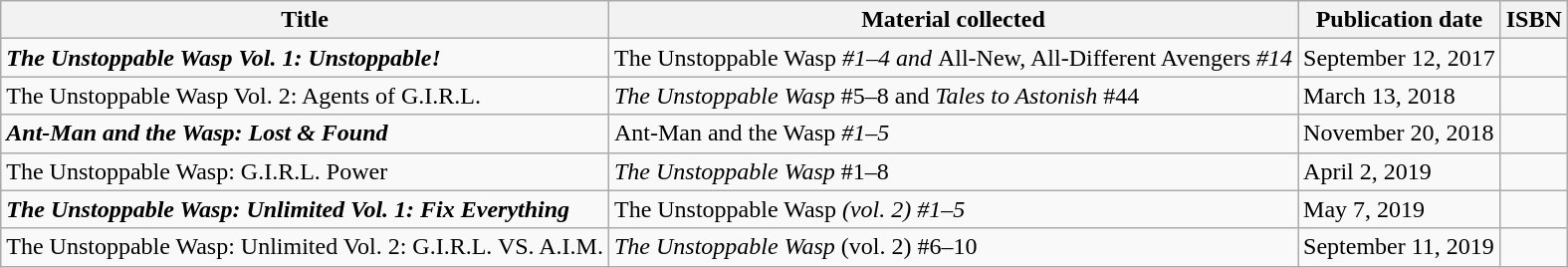<table class="wikitable">
<tr>
<th>Title</th>
<th>Material collected</th>
<th>Publication date</th>
<th>ISBN</th>
</tr>
<tr>
<td><strong><em>The Unstoppable Wasp<em> Vol. 1: Unstoppable!<strong></td>
<td></em>The Unstoppable Wasp<em> #1–4 and </em>All-New, All-Different Avengers<em> #14</td>
<td>September 12, 2017</td>
<td></td>
</tr>
<tr>
<td></em></strong>The Unstoppable Wasp</em> Vol. 2: Agents of G.I.R.L.</strong></td>
<td><em>The Unstoppable Wasp</em> #5–8 and <em>Tales to Astonish</em> #44</td>
<td>March 13, 2018</td>
<td></td>
</tr>
<tr>
<td><strong><em>Ant-Man and the Wasp<em>: Lost & Found<strong></td>
<td></em>Ant-Man and the Wasp<em> #1–5</td>
<td>November 20, 2018</td>
<td></td>
</tr>
<tr>
<td></em></strong>The Unstoppable Wasp</em>: G.I.R.L. Power</strong></td>
<td><em>The Unstoppable Wasp</em> #1–8</td>
<td>April 2, 2019</td>
<td></td>
</tr>
<tr>
<td><strong><em>The Unstoppable Wasp<em>: Unlimited Vol. 1: Fix Everything<strong></td>
<td></em>The Unstoppable Wasp<em> (vol. 2) #1–5</td>
<td>May 7, 2019</td>
<td></td>
</tr>
<tr>
<td></em></strong>The Unstoppable Wasp</em>: Unlimited Vol. 2: G.I.R.L. VS. A.I.M.</strong></td>
<td><em>The Unstoppable Wasp</em> (vol. 2) #6–10</td>
<td>September 11, 2019</td>
<td></td>
</tr>
</table>
